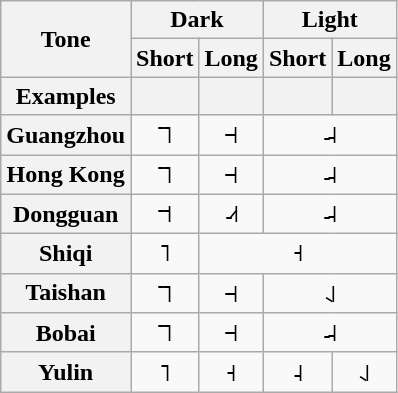<table class="wikitable" style="text-align: center">
<tr>
<th rowspan=2>Tone</th>
<th colspan=2>Dark</th>
<th colspan=2>Light</th>
</tr>
<tr>
<th>Short</th>
<th>Long</th>
<th>Short</th>
<th>Long</th>
</tr>
<tr>
<th>Examples</th>
<th></th>
<th></th>
<th></th>
<th></th>
</tr>
<tr>
<th>Guangzhou</th>
<td>˥˥</td>
<td>˧˧</td>
<td colspan=2>˨˨</td>
</tr>
<tr>
<th>Hong Kong</th>
<td>˥˥</td>
<td>˧˧</td>
<td colspan=2>˨˨</td>
</tr>
<tr>
<th>Dongguan</th>
<td>˦˦</td>
<td>˨˨˦</td>
<td colspan=2>˨˨</td>
</tr>
<tr>
<th>Shiqi</th>
<td>˥</td>
<td colspan=3>˧</td>
</tr>
<tr>
<th>Taishan</th>
<td>˥˥</td>
<td>˧˧</td>
<td colspan=2>˨˩</td>
</tr>
<tr>
<th>Bobai</th>
<td>˥˥</td>
<td>˧˧</td>
<td colspan=2>˨˨</td>
</tr>
<tr>
<th>Yulin</th>
<td>˥</td>
<td>˧</td>
<td>˨</td>
<td>˨˩</td>
</tr>
</table>
